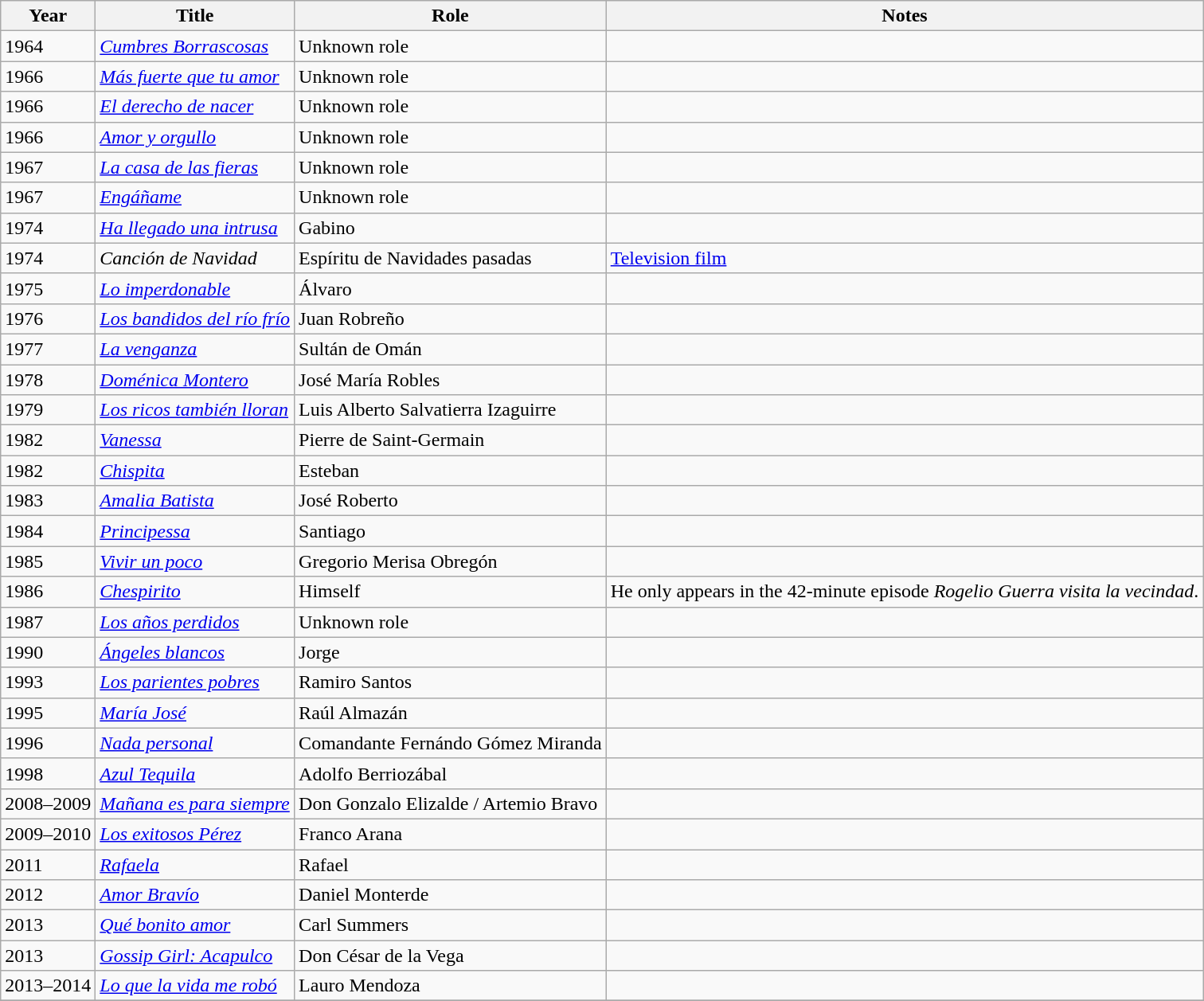<table class="wikitable sortable">
<tr>
<th>Year</th>
<th>Title</th>
<th>Role</th>
<th class="unsortable">Notes</th>
</tr>
<tr>
<td>1964</td>
<td><em><a href='#'>Cumbres Borrascosas</a></em></td>
<td>Unknown role</td>
<td></td>
</tr>
<tr>
<td>1966</td>
<td><em><a href='#'>Más fuerte que tu amor</a></em></td>
<td>Unknown role</td>
<td></td>
</tr>
<tr>
<td>1966</td>
<td><em><a href='#'>El derecho de nacer</a></em></td>
<td>Unknown role</td>
<td></td>
</tr>
<tr>
<td>1966</td>
<td><em><a href='#'>Amor y orgullo</a></em></td>
<td>Unknown role</td>
<td></td>
</tr>
<tr>
<td>1967</td>
<td><em><a href='#'>La casa de las fieras</a></em></td>
<td>Unknown role</td>
<td></td>
</tr>
<tr>
<td>1967</td>
<td><em><a href='#'>Engáñame</a></em></td>
<td>Unknown role</td>
<td></td>
</tr>
<tr>
<td>1974</td>
<td><em><a href='#'>Ha llegado una intrusa</a></em></td>
<td>Gabino</td>
<td></td>
</tr>
<tr>
<td>1974</td>
<td><em>Canción de Navidad</em></td>
<td>Espíritu de Navidades pasadas</td>
<td><a href='#'>Television film</a></td>
</tr>
<tr>
<td>1975</td>
<td><em><a href='#'>Lo imperdonable</a></em></td>
<td>Álvaro</td>
<td></td>
</tr>
<tr>
<td>1976</td>
<td><em><a href='#'>Los bandidos del río frío</a></em></td>
<td>Juan Robreño</td>
<td></td>
</tr>
<tr>
<td>1977</td>
<td><em><a href='#'>La venganza</a></em></td>
<td>Sultán de Omán</td>
<td></td>
</tr>
<tr>
<td>1978</td>
<td><em><a href='#'>Doménica Montero</a></em></td>
<td>José María Robles</td>
<td></td>
</tr>
<tr>
<td>1979</td>
<td><em><a href='#'>Los ricos también lloran</a></em></td>
<td>Luis Alberto Salvatierra Izaguirre</td>
<td></td>
</tr>
<tr>
<td>1982</td>
<td><em><a href='#'>Vanessa</a></em></td>
<td>Pierre de Saint-Germain</td>
<td></td>
</tr>
<tr>
<td>1982</td>
<td><em><a href='#'>Chispita</a></em></td>
<td>Esteban</td>
<td></td>
</tr>
<tr>
<td>1983</td>
<td><em><a href='#'>Amalia Batista</a></em></td>
<td>José Roberto</td>
<td></td>
</tr>
<tr>
<td>1984</td>
<td><em><a href='#'>Principessa</a></em></td>
<td>Santiago</td>
<td></td>
</tr>
<tr>
<td>1985</td>
<td><em><a href='#'>Vivir un poco</a></em></td>
<td>Gregorio Merisa Obregón</td>
</tr>
<tr>
<td>1986</td>
<td><em><a href='#'>Chespirito</a></em></td>
<td>Himself</td>
<td>He only appears in the 42-minute episode <em>Rogelio Guerra visita la vecindad</em>.</td>
</tr>
<tr>
<td>1987</td>
<td><em><a href='#'>Los años perdidos</a></em></td>
<td>Unknown role</td>
<td></td>
</tr>
<tr>
<td>1990</td>
<td><em><a href='#'>Ángeles blancos</a></em></td>
<td>Jorge</td>
<td></td>
</tr>
<tr>
<td>1993</td>
<td><em><a href='#'>Los parientes pobres</a></em></td>
<td>Ramiro Santos</td>
<td></td>
</tr>
<tr>
<td>1995</td>
<td><em><a href='#'>María José</a></em></td>
<td>Raúl Almazán</td>
<td></td>
</tr>
<tr>
<td>1996</td>
<td><em><a href='#'>Nada personal</a></em></td>
<td>Comandante Fernándo Gómez Miranda</td>
<td></td>
</tr>
<tr>
<td>1998</td>
<td><em><a href='#'>Azul Tequila</a></em></td>
<td>Adolfo Berriozábal</td>
<td></td>
</tr>
<tr>
<td>2008–2009</td>
<td><em><a href='#'>Mañana es para siempre</a></em></td>
<td>Don Gonzalo Elizalde / Artemio Bravo</td>
<td></td>
</tr>
<tr>
<td>2009–2010</td>
<td><em><a href='#'>Los exitosos Pérez</a></em></td>
<td>Franco Arana</td>
<td></td>
</tr>
<tr>
<td>2011</td>
<td><em><a href='#'>Rafaela</a></em></td>
<td>Rafael</td>
<td></td>
</tr>
<tr>
<td>2012</td>
<td><em><a href='#'>Amor Bravío</a></em></td>
<td>Daniel Monterde</td>
<td></td>
</tr>
<tr>
<td>2013</td>
<td><em><a href='#'>Qué bonito amor</a></em></td>
<td>Carl Summers</td>
<td></td>
</tr>
<tr>
<td>2013</td>
<td><em><a href='#'>Gossip Girl: Acapulco</a></em></td>
<td>Don César de la Vega</td>
<td></td>
</tr>
<tr>
<td>2013–2014</td>
<td><em><a href='#'>Lo que la vida me robó</a></em></td>
<td>Lauro Mendoza</td>
<td></td>
</tr>
<tr>
</tr>
</table>
